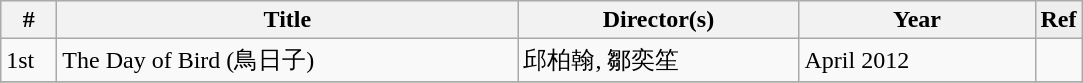<table class="wikitable">
<tr bgcolor="#EEEEEE" style="font-weight:bold;">
<th width="30px">#</th>
<th width="300px">Title</th>
<th width="180px">Director(s)</th>
<th width="150px">Year</th>
<td>Ref</td>
</tr>
<tr>
<td>1st</td>
<td>The Day of Bird (鳥日子)</td>
<td>邱柏翰, 鄒奕笙</td>
<td>April 2012</td>
<td></td>
</tr>
<tr>
</tr>
</table>
